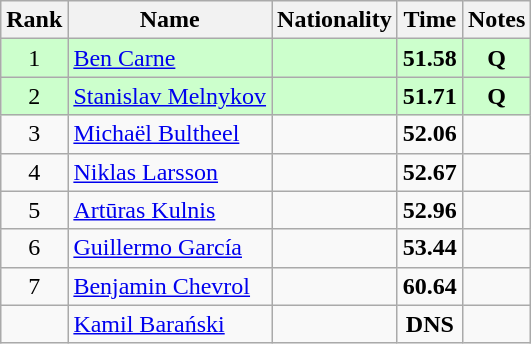<table class="wikitable sortable" style="text-align:center">
<tr>
<th>Rank</th>
<th>Name</th>
<th>Nationality</th>
<th>Time</th>
<th>Notes</th>
</tr>
<tr bgcolor=ccffcc>
<td>1</td>
<td align=left><a href='#'>Ben Carne</a></td>
<td align=left></td>
<td><strong>51.58</strong></td>
<td><strong>Q</strong></td>
</tr>
<tr bgcolor=ccffcc>
<td>2</td>
<td align=left><a href='#'>Stanislav Melnykov</a></td>
<td align=left></td>
<td><strong>51.71</strong></td>
<td><strong>Q</strong></td>
</tr>
<tr>
<td>3</td>
<td align=left><a href='#'>Michaël Bultheel</a></td>
<td align=left></td>
<td><strong>52.06</strong></td>
<td></td>
</tr>
<tr>
<td>4</td>
<td align=left><a href='#'>Niklas Larsson</a></td>
<td align=left></td>
<td><strong>52.67</strong></td>
<td></td>
</tr>
<tr>
<td>5</td>
<td align=left><a href='#'>Artūras Kulnis</a></td>
<td align=left></td>
<td><strong>52.96</strong></td>
<td></td>
</tr>
<tr>
<td>6</td>
<td align=left><a href='#'>Guillermo García</a></td>
<td align=left></td>
<td><strong>53.44</strong></td>
<td></td>
</tr>
<tr>
<td>7</td>
<td align=left><a href='#'>Benjamin Chevrol</a></td>
<td align=left></td>
<td><strong>60.64</strong></td>
<td></td>
</tr>
<tr>
<td></td>
<td align=left><a href='#'>Kamil Barański</a></td>
<td align=left></td>
<td><strong>DNS</strong></td>
<td></td>
</tr>
</table>
